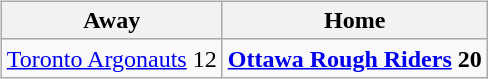<table cellspacing="10">
<tr>
<td valign="top"><br><table class="wikitable">
<tr>
<th>Away</th>
<th>Home</th>
</tr>
<tr>
<td><a href='#'>Toronto Argonauts</a> 12</td>
<td><strong><a href='#'>Ottawa Rough Riders</a> 20</strong></td>
</tr>
</table>
</td>
</tr>
</table>
